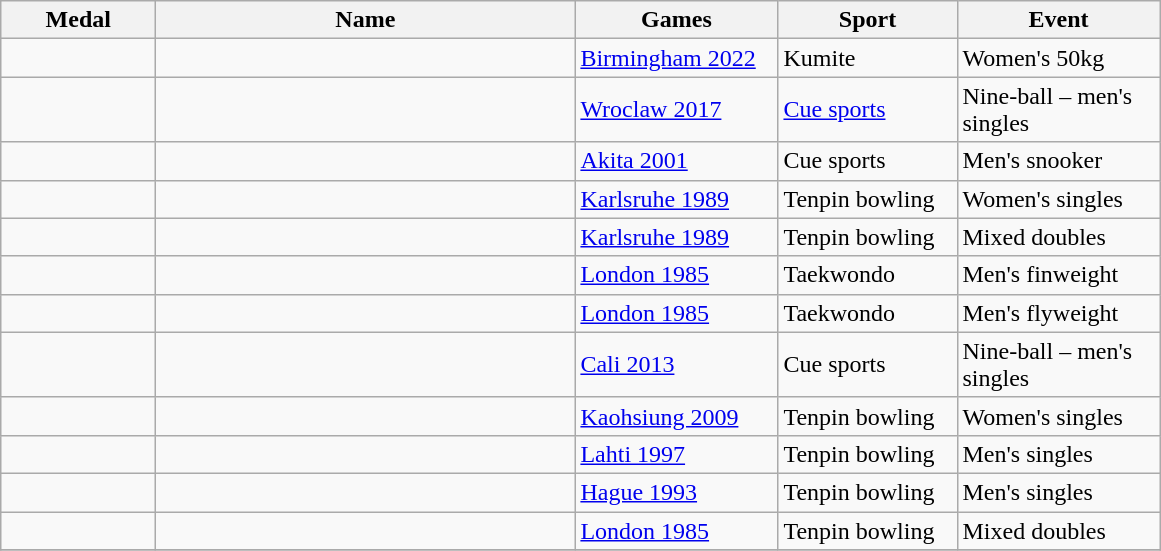<table class="wikitable sortable">
<tr>
<th style="width:6em">Medal</th>
<th style="width:17em">Name</th>
<th style="width:8em">Games</th>
<th style="width:7em">Sport</th>
<th style="width:8em">Event</th>
</tr>
<tr>
<td></td>
<td></td>
<td><a href='#'>Birmingham 2022</a></td>
<td>Kumite</td>
<td>Women's 50kg</td>
</tr>
<tr>
<td></td>
<td></td>
<td><a href='#'>Wroclaw 2017</a></td>
<td><a href='#'>Cue sports</a></td>
<td>Nine-ball – men's singles</td>
</tr>
<tr>
<td></td>
<td></td>
<td><a href='#'>Akita 2001</a></td>
<td>Cue sports</td>
<td>Men's snooker</td>
</tr>
<tr>
<td></td>
<td></td>
<td><a href='#'>Karlsruhe 1989</a></td>
<td>Tenpin bowling</td>
<td>Women's singles</td>
</tr>
<tr>
<td></td>
<td><br></td>
<td><a href='#'>Karlsruhe 1989</a></td>
<td>Tenpin bowling</td>
<td>Mixed doubles</td>
</tr>
<tr>
<td></td>
<td></td>
<td><a href='#'>London 1985</a></td>
<td>Taekwondo</td>
<td>Men's finweight</td>
</tr>
<tr>
<td></td>
<td></td>
<td><a href='#'>London 1985</a></td>
<td>Taekwondo</td>
<td>Men's flyweight</td>
</tr>
<tr>
<td></td>
<td></td>
<td><a href='#'>Cali 2013</a></td>
<td>Cue sports</td>
<td>Nine-ball – men's singles</td>
</tr>
<tr>
<td></td>
<td></td>
<td><a href='#'>Kaohsiung 2009</a></td>
<td>Tenpin bowling</td>
<td>Women's singles</td>
</tr>
<tr>
<td></td>
<td></td>
<td><a href='#'>Lahti 1997</a></td>
<td>Tenpin bowling</td>
<td>Men's singles</td>
</tr>
<tr>
<td></td>
<td></td>
<td><a href='#'>Hague 1993</a></td>
<td>Tenpin bowling</td>
<td>Men's singles</td>
</tr>
<tr>
<td></td>
<td><br></td>
<td><a href='#'>London 1985</a></td>
<td>Tenpin bowling</td>
<td>Mixed doubles</td>
</tr>
<tr>
</tr>
</table>
